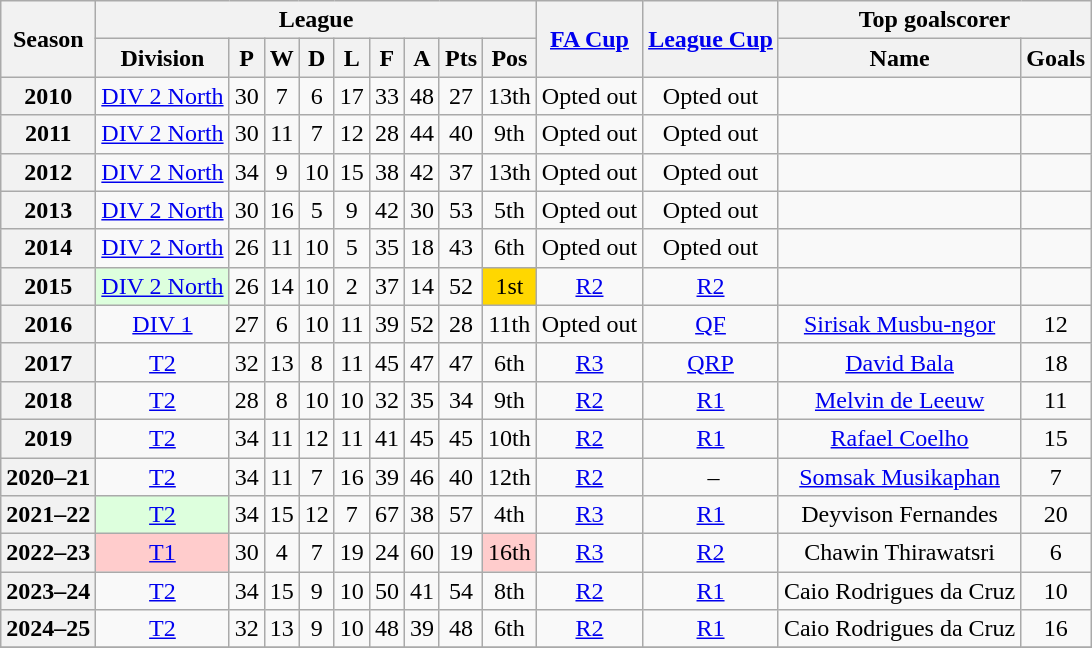<table class="wikitable" style="text-align: center">
<tr>
<th rowspan=2>Season</th>
<th colspan=9>League</th>
<th rowspan=2><a href='#'>FA Cup</a></th>
<th rowspan=2><a href='#'>League Cup</a></th>
<th colspan=2>Top goalscorer</th>
</tr>
<tr>
<th>Division</th>
<th>P</th>
<th>W</th>
<th>D</th>
<th>L</th>
<th>F</th>
<th>A</th>
<th>Pts</th>
<th>Pos</th>
<th>Name</th>
<th>Goals</th>
</tr>
<tr>
<th>2010</th>
<td><a href='#'>DIV 2 North</a></td>
<td>30</td>
<td>7</td>
<td>6</td>
<td>17</td>
<td>33</td>
<td>48</td>
<td>27</td>
<td>13th</td>
<td>Opted out</td>
<td>Opted out</td>
<td></td>
<td></td>
</tr>
<tr>
<th>2011</th>
<td><a href='#'>DIV 2 North</a></td>
<td>30</td>
<td>11</td>
<td>7</td>
<td>12</td>
<td>28</td>
<td>44</td>
<td>40</td>
<td>9th</td>
<td>Opted out</td>
<td>Opted out</td>
<td></td>
<td></td>
</tr>
<tr>
<th>2012</th>
<td><a href='#'>DIV 2 North</a></td>
<td>34</td>
<td>9</td>
<td>10</td>
<td>15</td>
<td>38</td>
<td>42</td>
<td>37</td>
<td>13th</td>
<td>Opted out</td>
<td>Opted out</td>
<td></td>
<td></td>
</tr>
<tr>
<th>2013</th>
<td><a href='#'>DIV 2 North</a></td>
<td>30</td>
<td>16</td>
<td>5</td>
<td>9</td>
<td>42</td>
<td>30</td>
<td>53</td>
<td>5th</td>
<td>Opted out</td>
<td>Opted out</td>
<td></td>
<td></td>
</tr>
<tr>
<th>2014</th>
<td><a href='#'>DIV 2 North</a></td>
<td>26</td>
<td>11</td>
<td>10</td>
<td>5</td>
<td>35</td>
<td>18</td>
<td>43</td>
<td>6th</td>
<td>Opted out</td>
<td>Opted out</td>
<td></td>
<td></td>
</tr>
<tr>
<th>2015</th>
<td bgcolor="#DDFFDD"><a href='#'>DIV 2 North</a></td>
<td>26</td>
<td>14</td>
<td>10</td>
<td>2</td>
<td>37</td>
<td>14</td>
<td>52</td>
<td bgcolor=gold>1st</td>
<td><a href='#'>R2</a></td>
<td><a href='#'>R2</a></td>
<td></td>
<td></td>
</tr>
<tr>
<th>2016</th>
<td><a href='#'>DIV 1</a></td>
<td>27</td>
<td>6</td>
<td>10</td>
<td>11</td>
<td>39</td>
<td>52</td>
<td>28</td>
<td>11th</td>
<td>Opted out</td>
<td><a href='#'>QF</a></td>
<td><a href='#'>Sirisak Musbu-ngor</a></td>
<td>12</td>
</tr>
<tr>
<th>2017</th>
<td><a href='#'>T2</a></td>
<td>32</td>
<td>13</td>
<td>8</td>
<td>11</td>
<td>45</td>
<td>47</td>
<td>47</td>
<td>6th</td>
<td><a href='#'>R3</a></td>
<td><a href='#'>QRP</a></td>
<td><a href='#'>David Bala</a></td>
<td>18</td>
</tr>
<tr>
<th>2018</th>
<td><a href='#'>T2</a></td>
<td>28</td>
<td>8</td>
<td>10</td>
<td>10</td>
<td>32</td>
<td>35</td>
<td>34</td>
<td>9th</td>
<td><a href='#'>R2</a></td>
<td><a href='#'>R1</a></td>
<td><a href='#'>Melvin de Leeuw</a></td>
<td>11</td>
</tr>
<tr>
<th>2019</th>
<td><a href='#'>T2</a></td>
<td>34</td>
<td>11</td>
<td>12</td>
<td>11</td>
<td>41</td>
<td>45</td>
<td>45</td>
<td>10th</td>
<td><a href='#'>R2</a></td>
<td><a href='#'>R1</a></td>
<td><a href='#'>Rafael Coelho</a></td>
<td>15</td>
</tr>
<tr>
<th>2020–21</th>
<td><a href='#'>T2</a></td>
<td>34</td>
<td>11</td>
<td>7</td>
<td>16</td>
<td>39</td>
<td>46</td>
<td>40</td>
<td>12th</td>
<td><a href='#'>R2</a></td>
<td> –</td>
<td><a href='#'>Somsak Musikaphan</a></td>
<td>7</td>
</tr>
<tr>
<th>2021–22</th>
<td bgcolor="#DDFFDD"><a href='#'>T2</a></td>
<td>34</td>
<td>15</td>
<td>12</td>
<td>7</td>
<td>67</td>
<td>38</td>
<td>57</td>
<td>4th</td>
<td><a href='#'>R3</a></td>
<td><a href='#'>R1</a></td>
<td>Deyvison Fernandes</td>
<td>20</td>
</tr>
<tr>
<th>2022–23</th>
<td bgcolor="#FFCCCC"><a href='#'>T1</a></td>
<td>30</td>
<td>4</td>
<td>7</td>
<td>19</td>
<td>24</td>
<td>60</td>
<td>19</td>
<td bgcolor="#FFCCCC">16th</td>
<td><a href='#'>R3</a></td>
<td><a href='#'>R2</a></td>
<td>Chawin Thirawatsri</td>
<td>6</td>
</tr>
<tr>
<th>2023–24</th>
<td><a href='#'>T2</a></td>
<td>34</td>
<td>15</td>
<td>9</td>
<td>10</td>
<td>50</td>
<td>41</td>
<td>54</td>
<td>8th</td>
<td><a href='#'>R2</a></td>
<td><a href='#'>R1</a></td>
<td>Caio Rodrigues da Cruz</td>
<td>10</td>
</tr>
<tr>
<th>2024–25</th>
<td><a href='#'>T2</a></td>
<td>32</td>
<td>13</td>
<td>9</td>
<td>10</td>
<td>48</td>
<td>39</td>
<td>48</td>
<td>6th</td>
<td><a href='#'>R2</a></td>
<td><a href='#'>R1</a></td>
<td>Caio Rodrigues da Cruz</td>
<td>16</td>
</tr>
<tr>
</tr>
</table>
